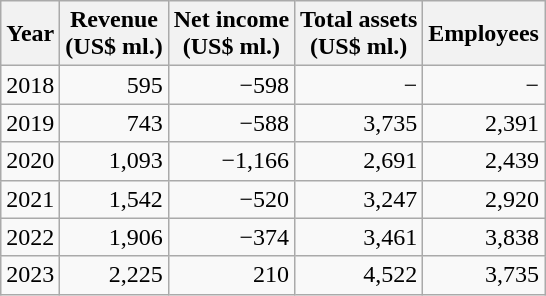<table class="wikitable float-left sortable" style="text-align: right;">
<tr>
<th>Year</th>
<th>Revenue<br>(US$ ml.)</th>
<th>Net income<br>(US$ ml.)</th>
<th>Total assets<br>(US$ ml.)</th>
<th>Employees</th>
</tr>
<tr>
<td>2018</td>
<td>595</td>
<td>−598</td>
<td>−</td>
<td>−</td>
</tr>
<tr>
<td>2019</td>
<td>743</td>
<td>−588</td>
<td>3,735</td>
<td>2,391</td>
</tr>
<tr>
<td>2020</td>
<td>1,093</td>
<td>−1,166</td>
<td>2,691</td>
<td>2,439</td>
</tr>
<tr>
<td>2021</td>
<td>1,542</td>
<td>−520</td>
<td>3,247</td>
<td>2,920</td>
</tr>
<tr>
<td>2022</td>
<td>1,906</td>
<td>−374</td>
<td>3,461</td>
<td>3,838</td>
</tr>
<tr>
<td>2023</td>
<td>2,225</td>
<td>210</td>
<td>4,522</td>
<td>3,735</td>
</tr>
</table>
